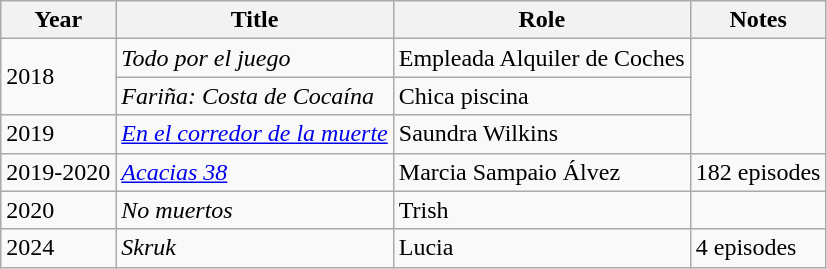<table class="wikitable">
<tr>
<th>Year</th>
<th>Title</th>
<th>Role</th>
<th>Notes</th>
</tr>
<tr>
<td rowspan="2">2018</td>
<td><em>Todo por el juego</em></td>
<td>Empleada Alquiler de Coches</td>
<td rowspan="3"></td>
</tr>
<tr>
<td><em>Fariña: Costa de Cocaína</em></td>
<td>Chica piscina</td>
</tr>
<tr>
<td>2019</td>
<td><em><a href='#'>En el corredor de la muerte</a></em></td>
<td>Saundra Wilkins</td>
</tr>
<tr>
<td>2019-2020</td>
<td><em><a href='#'>Acacias 38</a></em></td>
<td>Marcia Sampaio Álvez</td>
<td>182 episodes</td>
</tr>
<tr>
<td>2020</td>
<td><em>No muertos</em></td>
<td>Trish</td>
<td></td>
</tr>
<tr>
<td>2024</td>
<td><em>Skruk</em></td>
<td>Lucia</td>
<td>4 episodes</td>
</tr>
</table>
